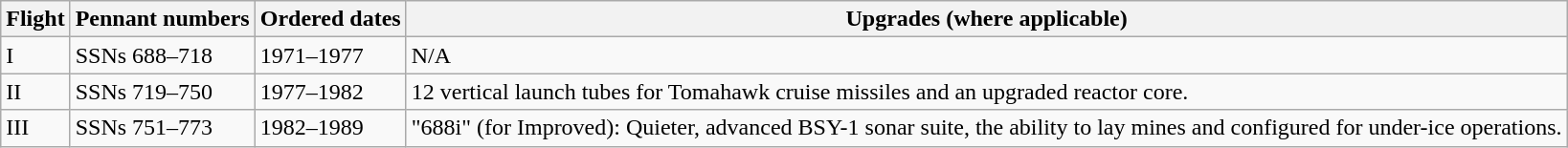<table class="wikitable">
<tr>
<th>Flight</th>
<th>Pennant numbers</th>
<th>Ordered dates</th>
<th>Upgrades (where applicable)</th>
</tr>
<tr>
<td>I</td>
<td>SSNs 688–718</td>
<td>1971–1977</td>
<td>N/A</td>
</tr>
<tr>
<td>II</td>
<td>SSNs 719–750</td>
<td>1977–1982</td>
<td>12 vertical launch tubes for Tomahawk cruise missiles and an upgraded reactor core.</td>
</tr>
<tr>
<td>III</td>
<td>SSNs 751–773</td>
<td>1982–1989</td>
<td>"688i" (for Improved): Quieter, advanced BSY-1 sonar suite, the ability to lay mines and configured for under-ice operations.</td>
</tr>
</table>
